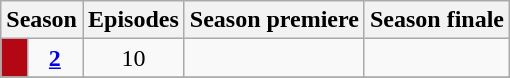<table class="wikitable">
<tr>
<th colspan="2">Season</th>
<th>Episodes</th>
<th>Season premiere</th>
<th>Season finale</th>
</tr>
<tr>
<td style="background:#B30714; height:5px;"></td>
<td style="text-align:center;"><strong><a href='#'>2</a></strong></td>
<td style="text-align:center;">10</td>
<td style="text-align:center;"></td>
<td style="text-align:center;"></td>
</tr>
<tr>
</tr>
</table>
